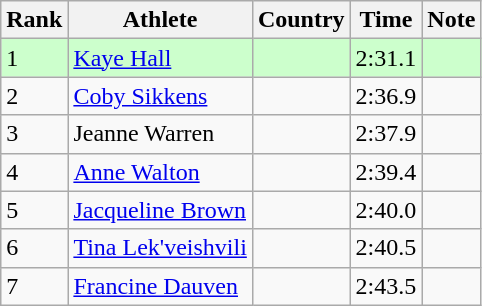<table class="wikitable sortable">
<tr>
<th>Rank</th>
<th>Athlete</th>
<th>Country</th>
<th>Time</th>
<th>Note</th>
</tr>
<tr bgcolor=#CCFFCC>
<td>1</td>
<td><a href='#'>Kaye Hall</a></td>
<td></td>
<td>2:31.1</td>
<td></td>
</tr>
<tr>
<td>2</td>
<td><a href='#'>Coby Sikkens</a></td>
<td></td>
<td>2:36.9</td>
<td></td>
</tr>
<tr>
<td>3</td>
<td>Jeanne Warren</td>
<td></td>
<td>2:37.9</td>
<td></td>
</tr>
<tr>
<td>4</td>
<td><a href='#'>Anne Walton</a></td>
<td></td>
<td>2:39.4</td>
<td></td>
</tr>
<tr>
<td>5</td>
<td><a href='#'>Jacqueline Brown</a></td>
<td></td>
<td>2:40.0</td>
<td></td>
</tr>
<tr>
<td>6</td>
<td><a href='#'>Tina Lek'veishvili</a></td>
<td></td>
<td>2:40.5</td>
<td></td>
</tr>
<tr>
<td>7</td>
<td><a href='#'>Francine Dauven</a></td>
<td></td>
<td>2:43.5</td>
<td></td>
</tr>
</table>
